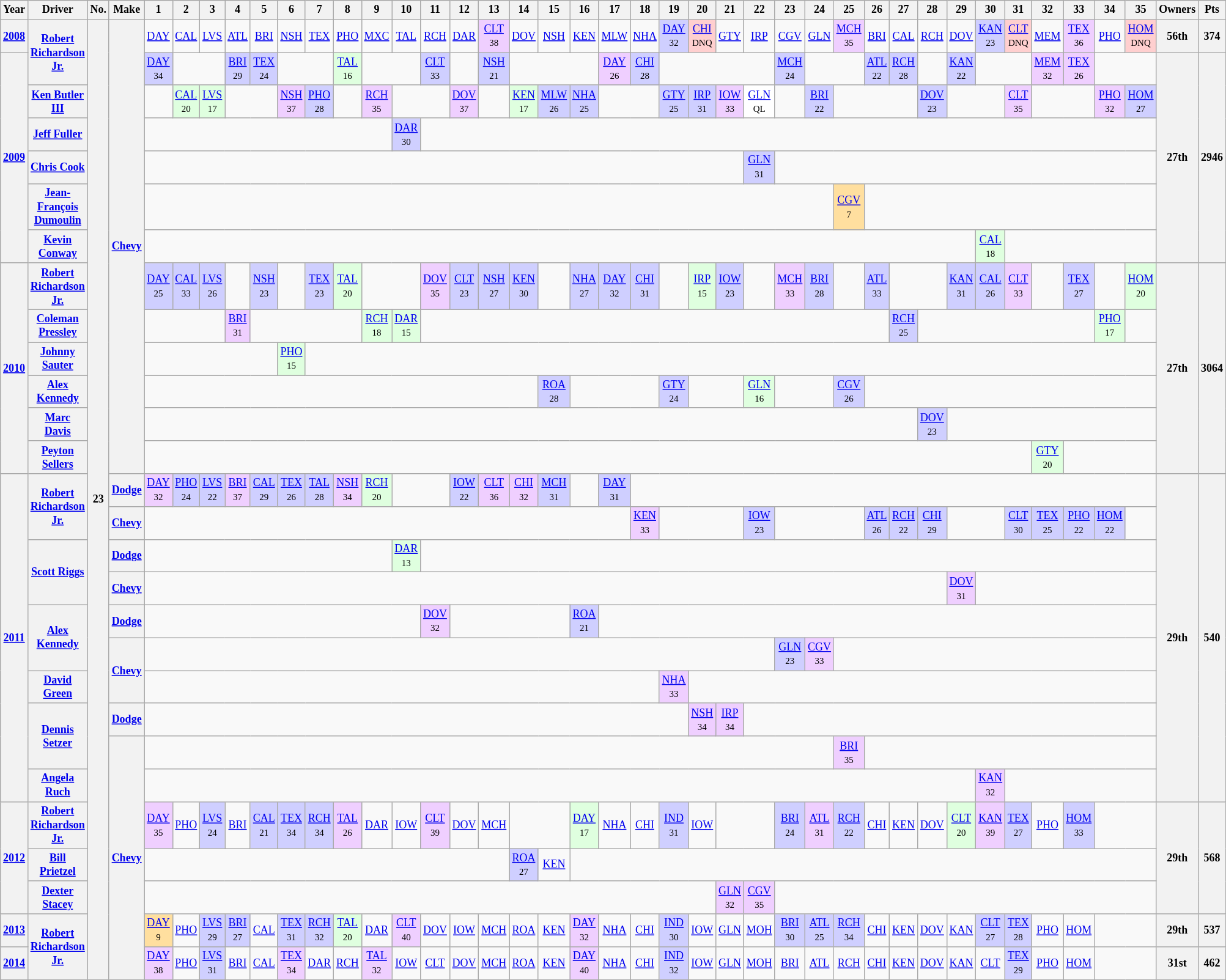<table class="wikitable" style="text-align:center; font-size:75%">
<tr>
<th>Year</th>
<th>Driver</th>
<th>No.</th>
<th>Make</th>
<th>1</th>
<th>2</th>
<th>3</th>
<th>4</th>
<th>5</th>
<th>6</th>
<th>7</th>
<th>8</th>
<th>9</th>
<th>10</th>
<th>11</th>
<th>12</th>
<th>13</th>
<th>14</th>
<th>15</th>
<th>16</th>
<th>17</th>
<th>18</th>
<th>19</th>
<th>20</th>
<th>21</th>
<th>22</th>
<th>23</th>
<th>24</th>
<th>25</th>
<th>26</th>
<th>27</th>
<th>28</th>
<th>29</th>
<th>30</th>
<th>31</th>
<th>32</th>
<th>33</th>
<th>34</th>
<th>35</th>
<th>Owners</th>
<th>Pts</th>
</tr>
<tr>
<th><a href='#'>2008</a></th>
<th rowspan=2><a href='#'>Robert Richardson Jr.</a></th>
<th rowspan=28>23</th>
<th rowspan=13><a href='#'>Chevy</a></th>
<td><a href='#'>DAY</a></td>
<td><a href='#'>CAL</a></td>
<td><a href='#'>LVS</a></td>
<td><a href='#'>ATL</a></td>
<td><a href='#'>BRI</a></td>
<td><a href='#'>NSH</a></td>
<td><a href='#'>TEX</a></td>
<td><a href='#'>PHO</a></td>
<td><a href='#'>MXC</a></td>
<td><a href='#'>TAL</a></td>
<td><a href='#'>RCH</a></td>
<td><a href='#'>DAR</a></td>
<td style="background:#EFCFFF;"><a href='#'>CLT</a><br><small>38</small></td>
<td><a href='#'>DOV</a></td>
<td><a href='#'>NSH</a></td>
<td><a href='#'>KEN</a></td>
<td><a href='#'>MLW</a></td>
<td><a href='#'>NHA</a></td>
<td style="background:#CFCFFF;"><a href='#'>DAY</a><br><small>32</small></td>
<td style="background:#FFCFCF;"><a href='#'>CHI</a><br><small>DNQ</small></td>
<td><a href='#'>GTY</a></td>
<td><a href='#'>IRP</a></td>
<td><a href='#'>CGV</a></td>
<td><a href='#'>GLN</a></td>
<td style="background:#EFCFFF;"><a href='#'>MCH</a><br><small>35</small></td>
<td><a href='#'>BRI</a></td>
<td><a href='#'>CAL</a></td>
<td><a href='#'>RCH</a></td>
<td><a href='#'>DOV</a></td>
<td style="background:#CFCFFF;"><a href='#'>KAN</a><br><small>23</small></td>
<td style="background:#FFCFCF;"><a href='#'>CLT</a><br><small>DNQ</small></td>
<td><a href='#'>MEM</a></td>
<td style="background:#EFCFFF;"><a href='#'>TEX</a><br><small>36</small></td>
<td><a href='#'>PHO</a></td>
<td style="background:#FFCFCF;"><a href='#'>HOM</a><br><small>DNQ</small></td>
<th>56th</th>
<th>374</th>
</tr>
<tr>
<th rowspan=6><a href='#'>2009</a></th>
<td style="background:#CFCFFF;"><a href='#'>DAY</a><br><small>34</small></td>
<td colspan=2></td>
<td style="background:#CFCFFF;"><a href='#'>BRI</a><br><small>29</small></td>
<td style="background:#CFCFFF;"><a href='#'>TEX</a><br><small>24</small></td>
<td colspan=2></td>
<td style="background:#DFFFDF;"><a href='#'>TAL</a><br><small>16</small></td>
<td colspan=2></td>
<td style="background:#CFCFFF;"><a href='#'>CLT</a><br><small>33</small></td>
<td></td>
<td style="background:#CFCFFF;"><a href='#'>NSH</a><br><small>21</small></td>
<td colspan=3></td>
<td style="background:#EFCFFF;"><a href='#'>DAY</a><br><small>26</small></td>
<td style="background:#CFCFFF;"><a href='#'>CHI</a><br><small>28</small></td>
<td colspan=4></td>
<td style="background:#CFCFFF;"><a href='#'>MCH</a><br><small>24</small></td>
<td colspan=2></td>
<td style="background:#CFCFFF;"><a href='#'>ATL</a><br><small>22</small></td>
<td style="background:#CFCFFF;"><a href='#'>RCH</a><br><small>28</small></td>
<td></td>
<td style="background:#CFCFFF;"><a href='#'>KAN</a><br><small>22</small></td>
<td colspan=2></td>
<td style="background:#EFCFFF;"><a href='#'>MEM</a><br><small>32</small></td>
<td style="background:#EFCFFF;"><a href='#'>TEX</a><br><small>26</small></td>
<td colspan=2></td>
<th rowspan=6>27th</th>
<th rowspan=6>2946</th>
</tr>
<tr>
<th><a href='#'>Ken Butler III</a></th>
<td></td>
<td style="background:#DFFFDF;"><a href='#'>CAL</a><br><small>20</small></td>
<td style="background:#DFFFDF;"><a href='#'>LVS</a><br><small>17</small></td>
<td colspan=2></td>
<td style="background:#EFCFFF;"><a href='#'>NSH</a><br><small>37</small></td>
<td style="background:#CFCFFF;"><a href='#'>PHO</a><br><small>28</small></td>
<td></td>
<td style="background:#EFCFFF;"><a href='#'>RCH</a><br><small>35</small></td>
<td colspan=2></td>
<td style="background:#EFCFFF;"><a href='#'>DOV</a><br><small>37</small></td>
<td></td>
<td style="background:#DFFFDF;"><a href='#'>KEN</a><br><small>17</small></td>
<td style="background:#CFCFFF;"><a href='#'>MLW</a><br><small>26</small></td>
<td style="background:#CFCFFF;"><a href='#'>NHA</a><br><small>25</small></td>
<td colspan=2></td>
<td style="background:#CFCFFF;"><a href='#'>GTY</a><br><small>25</small></td>
<td style="background:#CFCFFF;"><a href='#'>IRP</a><br><small>31</small></td>
<td style="background:#EFCFFF;"><a href='#'>IOW</a><br><small>33</small></td>
<td style="background:#FFFFFF;"><a href='#'>GLN</a><br><small>QL</small></td>
<td></td>
<td style="background:#CFCFFF;"><a href='#'>BRI</a><br><small>22</small></td>
<td colspan=3></td>
<td style="background:#CFCFFF;"><a href='#'>DOV</a><br><small>23</small></td>
<td colspan=2></td>
<td style="background:#EFCFFF;"><a href='#'>CLT</a><br><small>35</small></td>
<td colspan=2></td>
<td style="background:#EFCFFF;"><a href='#'>PHO</a><br><small>32</small></td>
<td style="background:#CFCFFF;"><a href='#'>HOM</a><br><small>27</small></td>
</tr>
<tr>
<th><a href='#'>Jeff Fuller</a></th>
<td colspan=9></td>
<td style="background:#CFCFFF;"><a href='#'>DAR</a><br><small>30</small></td>
<td colspan=25></td>
</tr>
<tr>
<th><a href='#'>Chris Cook</a></th>
<td colspan=21></td>
<td style="background:#CFCFFF;"><a href='#'>GLN</a><br><small>31</small></td>
<td colspan=13></td>
</tr>
<tr>
<th><a href='#'>Jean-François Dumoulin</a></th>
<td colspan=24></td>
<td style="background:#FFDF9F"><a href='#'>CGV</a><br><small>7</small></td>
<td colspan=10></td>
</tr>
<tr>
<th><a href='#'>Kevin Conway</a></th>
<td colspan=29></td>
<td style="background:#DFFFDF;"><a href='#'>CAL</a><br><small>18</small></td>
<td colspan=5></td>
</tr>
<tr>
<th rowspan=6><a href='#'>2010</a></th>
<th><a href='#'>Robert Richardson Jr.</a></th>
<td style="background:#CFCFFF;"><a href='#'>DAY</a><br><small>25</small></td>
<td style="background:#CFCFFF;"><a href='#'>CAL</a><br><small>33</small></td>
<td style="background:#CFCFFF;"><a href='#'>LVS</a><br><small>26</small></td>
<td></td>
<td style="background:#CFCFFF;"><a href='#'>NSH</a><br><small>23</small></td>
<td></td>
<td style="background:#CFCFFF;"><a href='#'>TEX</a><br><small>23</small></td>
<td style="background:#DFFFDF;"><a href='#'>TAL</a><br><small>20</small></td>
<td colspan=2></td>
<td style="background:#EFCFFF;"><a href='#'>DOV</a><br><small>35</small></td>
<td style="background:#CFCFFF;"><a href='#'>CLT</a><br><small>23</small></td>
<td style="background:#CFCFFF;"><a href='#'>NSH</a><br><small>27</small></td>
<td style="background:#CFCFFF;"><a href='#'>KEN</a><br><small>30</small></td>
<td></td>
<td style="background:#CFCFFF;"><a href='#'>NHA</a><br><small>27</small></td>
<td style="background:#CFCFFF;"><a href='#'>DAY</a><br><small>32</small></td>
<td style="background:#CFCFFF;"><a href='#'>CHI</a><br><small>31</small></td>
<td></td>
<td style="background:#DFFFDF;"><a href='#'>IRP</a><br><small>15</small></td>
<td style="background:#CFCFFF;"><a href='#'>IOW</a><br><small>23</small></td>
<td></td>
<td style="background:#EFCFFF;"><a href='#'>MCH</a><br><small>33</small></td>
<td style="background:#CFCFFF;"><a href='#'>BRI</a><br><small>28</small></td>
<td></td>
<td style="background:#CFCFFF;"><a href='#'>ATL</a><br><small>33</small></td>
<td colspan=2></td>
<td style="background:#CFCFFF;"><a href='#'>KAN</a><br><small>31</small></td>
<td style="background:#CFCFFF;"><a href='#'>CAL</a><br><small>26</small></td>
<td style="background:#EFCFFF;"><a href='#'>CLT</a><br><small>33</small></td>
<td></td>
<td style="background:#CFCFFF;"><a href='#'>TEX</a><br><small>27</small></td>
<td></td>
<td style="background:#DFFFDF;"><a href='#'>HOM</a><br><small>20</small></td>
<th rowspan=6>27th</th>
<th rowspan=6>3064</th>
</tr>
<tr>
<th><a href='#'>Coleman Pressley</a></th>
<td colspan=3></td>
<td style="background:#EFCFFF;"><a href='#'>BRI</a><br><small>31</small></td>
<td colspan=4></td>
<td style="background:#DFFFDF;"><a href='#'>RCH</a><br><small>18</small></td>
<td style="background:#DFFFDF;"><a href='#'>DAR</a><br><small>15</small></td>
<td colspan=16></td>
<td style="background:#CFCFFF;"><a href='#'>RCH</a><br><small>25</small></td>
<td colspan=6></td>
<td style="background:#DFFFDF;"><a href='#'>PHO</a><br><small>17</small></td>
<td></td>
</tr>
<tr>
<th><a href='#'>Johnny Sauter</a></th>
<td colspan=5></td>
<td style="background:#DFFFDF;"><a href='#'>PHO</a><br><small>15</small></td>
<td colspan=29></td>
</tr>
<tr>
<th><a href='#'>Alex Kennedy</a></th>
<td colspan=14></td>
<td style="background:#CFCFFF;"><a href='#'>ROA</a><br><small>28</small></td>
<td colspan=3></td>
<td style="background:#CFCFFF;"><a href='#'>GTY</a><br><small>24</small></td>
<td colspan=2></td>
<td style="background:#DFFFDF;"><a href='#'>GLN</a><br><small>16</small></td>
<td colspan=2></td>
<td style="background:#CFCFFF;"><a href='#'>CGV</a><br><small>26</small></td>
<td colspan=10></td>
</tr>
<tr>
<th><a href='#'>Marc Davis</a></th>
<td colspan=27></td>
<td style="background:#CFCFFF;"><a href='#'>DOV</a><br><small>23</small></td>
<td colspan=7></td>
</tr>
<tr>
<th><a href='#'>Peyton Sellers</a></th>
<td colspan=31></td>
<td style="background:#DFFFDF;"><a href='#'>GTY</a><br><small>20</small></td>
<td colspan=3></td>
</tr>
<tr>
<th rowspan=10><a href='#'>2011</a></th>
<th rowspan=2><a href='#'>Robert Richardson Jr.</a></th>
<th><a href='#'>Dodge</a></th>
<td style="background:#EFCFFF;"><a href='#'>DAY</a><br><small>32</small></td>
<td style="background:#CFCFFF;"><a href='#'>PHO</a><br><small>24</small></td>
<td style="background:#CFCFFF;"><a href='#'>LVS</a><br><small>22</small></td>
<td style="background:#EFCFFF;"><a href='#'>BRI</a><br><small>37</small></td>
<td style="background:#CFCFFF;"><a href='#'>CAL</a><br><small>29</small></td>
<td style="background:#CFCFFF;"><a href='#'>TEX</a><br><small>26</small></td>
<td style="background:#CFCFFF;"><a href='#'>TAL</a><br><small>28</small></td>
<td style="background:#EFCFFF;"><a href='#'>NSH</a><br><small>34</small></td>
<td style="background:#DFFFDF;"><a href='#'>RCH</a><br><small>20</small></td>
<td colspan=2></td>
<td style="background:#CFCFFF;"><a href='#'>IOW</a><br><small>22</small></td>
<td style="background:#EFCFFF;"><a href='#'>CLT</a><br><small>36</small></td>
<td style="background:#EFCFFF;"><a href='#'>CHI</a><br><small>32</small></td>
<td style="background:#CFCFFF;"><a href='#'>MCH</a><br><small>31</small></td>
<td></td>
<td style="background:#CFCFFF;"><a href='#'>DAY</a><br><small>31</small></td>
<td colspan=18></td>
<th rowspan=10>29th</th>
<th rowspan=10>540</th>
</tr>
<tr>
<th><a href='#'>Chevy</a></th>
<td colspan=17></td>
<td style="background:#EFCFFF;"><a href='#'>KEN</a><br><small>33</small></td>
<td colspan=3></td>
<td style="background:#CFCFFF;"><a href='#'>IOW</a><br><small>23</small></td>
<td colspan=3></td>
<td style="background:#CFCFFF;"><a href='#'>ATL</a><br><small>26</small></td>
<td style="background:#CFCFFF;"><a href='#'>RCH</a><br><small>22</small></td>
<td style="background:#CFCFFF;"><a href='#'>CHI</a><br><small>29</small></td>
<td colspan=2></td>
<td style="background:#CFCFFF;"><a href='#'>CLT</a><br><small>30</small></td>
<td style="background:#CFCFFF;"><a href='#'>TEX</a><br><small>25</small></td>
<td style="background:#CFCFFF;"><a href='#'>PHO</a><br><small>22</small></td>
<td style="background:#CFCFFF;"><a href='#'>HOM</a><br><small>22</small></td>
<td></td>
</tr>
<tr>
<th rowspan=2><a href='#'>Scott Riggs</a></th>
<th><a href='#'>Dodge</a></th>
<td colspan=9></td>
<td style="background:#DFFFDF;"><a href='#'>DAR</a><br><small>13</small></td>
<td colspan=25></td>
</tr>
<tr>
<th><a href='#'>Chevy</a></th>
<td colspan=28></td>
<td style="background:#EFCFFF;"><a href='#'>DOV</a><br><small>31</small></td>
<td colspan=6></td>
</tr>
<tr>
<th rowspan=2><a href='#'>Alex Kennedy</a></th>
<th><a href='#'>Dodge</a></th>
<td colspan=10></td>
<td style="background:#EFCFFF;"><a href='#'>DOV</a><br><small>32</small></td>
<td colspan=4></td>
<td style="background:#CFCFFF;"><a href='#'>ROA</a><br><small>21</small></td>
<td colspan=19></td>
</tr>
<tr>
<th rowspan=2><a href='#'>Chevy</a></th>
<td colspan=22></td>
<td style="background:#CFCFFF;"><a href='#'>GLN</a><br><small>23</small></td>
<td style="background:#EFCFFF;"><a href='#'>CGV</a><br><small>33</small></td>
<td colspan=11></td>
</tr>
<tr>
<th><a href='#'>David Green</a></th>
<td colspan=18></td>
<td style="background:#EFCFFF;"><a href='#'>NHA</a><br><small>33</small></td>
<td colspan=16></td>
</tr>
<tr>
<th rowspan=2><a href='#'>Dennis Setzer</a></th>
<th><a href='#'>Dodge</a></th>
<td colspan=19></td>
<td style="background:#EFCFFF;"><a href='#'>NSH</a><br><small>34</small></td>
<td style="background:#EFCFFF;"><a href='#'>IRP</a><br><small>34</small></td>
<td colspan=14></td>
</tr>
<tr>
<th rowspan=7><a href='#'>Chevy</a></th>
<td colspan=24></td>
<td style="background:#EFCFFF;"><a href='#'>BRI</a><br><small>35</small></td>
<td colspan=10></td>
</tr>
<tr>
<th><a href='#'>Angela Ruch</a></th>
<td colspan=29></td>
<td style="background:#EFCFFF;"><a href='#'>KAN</a><br><small>32</small></td>
<td colspan=5></td>
</tr>
<tr>
<th rowspan=3><a href='#'>2012</a></th>
<th><a href='#'>Robert Richardson Jr.</a></th>
<td style="background:#EFCFFF;"><a href='#'>DAY</a><br><small>35</small></td>
<td><a href='#'>PHO</a></td>
<td style="background:#CFCFFF;"><a href='#'>LVS</a><br><small>24</small></td>
<td><a href='#'>BRI</a></td>
<td style="background:#CFCFFF;"><a href='#'>CAL</a><br><small>21</small></td>
<td style="background:#CFCFFF;"><a href='#'>TEX</a><br><small>34</small></td>
<td style="background:#CFCFFF;"><a href='#'>RCH</a><br><small>34</small></td>
<td style="background:#EFCFFF;"><a href='#'>TAL</a><br><small>26</small></td>
<td><a href='#'>DAR</a></td>
<td><a href='#'>IOW</a></td>
<td style="background:#EFCFFF;"><a href='#'>CLT</a><br><small>39</small></td>
<td><a href='#'>DOV</a></td>
<td><a href='#'>MCH</a></td>
<td colspan=2></td>
<td style="background:#DFFFDF;"><a href='#'>DAY</a><br><small>17</small></td>
<td><a href='#'>NHA</a></td>
<td><a href='#'>CHI</a></td>
<td style="background:#CFCFFF;"><a href='#'>IND</a><br><small>31</small></td>
<td><a href='#'>IOW</a></td>
<td colspan=2></td>
<td style="background:#CFCFFF;"><a href='#'>BRI</a><br><small>24</small></td>
<td style="background:#EFCFFF;"><a href='#'>ATL</a><br><small>31</small></td>
<td style="background:#CFCFFF;"><a href='#'>RCH</a><br><small>22</small></td>
<td><a href='#'>CHI</a></td>
<td><a href='#'>KEN</a></td>
<td><a href='#'>DOV</a></td>
<td style="background:#DFFFDF;"><a href='#'>CLT</a><br><small>20</small></td>
<td style="background:#EFCFFF;"><a href='#'>KAN</a><br><small>39</small></td>
<td style="background:#CFCFFF;"><a href='#'>TEX</a><br><small>27</small></td>
<td><a href='#'>PHO</a></td>
<td style="background:#CFCFFF;"><a href='#'>HOM</a><br><small>33</small></td>
<td colspan=2></td>
<th rowspan=3>29th</th>
<th rowspan=3>568</th>
</tr>
<tr>
<th><a href='#'>Bill Prietzel</a></th>
<td colspan=13></td>
<td style="background:#CFCFFF;"><a href='#'>ROA</a><br><small>27</small></td>
<td><a href='#'>KEN</a></td>
<td colspan=20></td>
</tr>
<tr>
<th><a href='#'>Dexter Stacey</a></th>
<td colspan=20></td>
<td style="background:#EFCFFF;"><a href='#'>GLN</a><br><small>32</small></td>
<td style="background:#EFCFFF;"><a href='#'>CGV</a><br><small>35</small></td>
<td colspan=13></td>
</tr>
<tr>
<th><a href='#'>2013</a></th>
<th rowspan=2><a href='#'>Robert Richardson Jr.</a></th>
<td style="background:#FFDF9F;"><a href='#'>DAY</a><br><small>9</small></td>
<td><a href='#'>PHO</a></td>
<td style="background:#CFCFFF;"><a href='#'>LVS</a><br><small>29</small></td>
<td style="background:#CFCFFF;"><a href='#'>BRI</a><br><small>27</small></td>
<td><a href='#'>CAL</a></td>
<td style="background:#CFCFFF;"><a href='#'>TEX</a><br><small>31</small></td>
<td style="background:#CFCFFF;"><a href='#'>RCH</a><br><small>32</small></td>
<td style="background:#DFFFDF;"><a href='#'>TAL</a><br><small>20</small></td>
<td><a href='#'>DAR</a></td>
<td style="background:#EFCFFF;"><a href='#'>CLT</a><br><small>40</small></td>
<td><a href='#'>DOV</a></td>
<td><a href='#'>IOW</a></td>
<td><a href='#'>MCH</a></td>
<td><a href='#'>ROA</a></td>
<td><a href='#'>KEN</a></td>
<td style="background:#EFCFFF;"><a href='#'>DAY</a><br><small>32</small></td>
<td><a href='#'>NHA</a></td>
<td><a href='#'>CHI</a></td>
<td style="background:#CFCFFF;"><a href='#'>IND</a><br><small>30</small></td>
<td><a href='#'>IOW</a></td>
<td><a href='#'>GLN</a></td>
<td><a href='#'>MOH</a></td>
<td style="background:#CFCFFF;"><a href='#'>BRI</a><br><small>30</small></td>
<td style="background:#CFCFFF;"><a href='#'>ATL</a><br><small>25</small></td>
<td style="background:#CFCFFF;"><a href='#'>RCH</a><br><small>34</small></td>
<td><a href='#'>CHI</a></td>
<td><a href='#'>KEN</a></td>
<td><a href='#'>DOV</a></td>
<td><a href='#'>KAN</a></td>
<td style="background:#CFCFFF;"><a href='#'>CLT</a><br><small>27</small></td>
<td style="background:#CFCFFF;"><a href='#'>TEX</a><br><small>28</small></td>
<td><a href='#'>PHO</a></td>
<td><a href='#'>HOM</a></td>
<td colspan=2></td>
<th>29th</th>
<th>537</th>
</tr>
<tr>
<th><a href='#'>2014</a></th>
<td style="background:#EFCFFF;"><a href='#'>DAY</a><br><small>38</small></td>
<td><a href='#'>PHO</a></td>
<td style="background:#CFCFFF;"><a href='#'>LVS</a><br><small>31</small></td>
<td><a href='#'>BRI</a></td>
<td><a href='#'>CAL</a></td>
<td style="background:#EFCFFF;"><a href='#'>TEX</a><br><small>34</small></td>
<td><a href='#'>DAR</a></td>
<td><a href='#'>RCH</a></td>
<td style="background:#EFCFFF;"><a href='#'>TAL</a><br><small>32</small></td>
<td><a href='#'>IOW</a></td>
<td><a href='#'>CLT</a></td>
<td><a href='#'>DOV</a></td>
<td><a href='#'>MCH</a></td>
<td><a href='#'>ROA</a></td>
<td><a href='#'>KEN</a></td>
<td style="background:#EFCFFF;"><a href='#'>DAY</a><br><small>40</small></td>
<td><a href='#'>NHA</a></td>
<td><a href='#'>CHI</a></td>
<td style="background:#CFCFFF;"><a href='#'>IND</a><br><small>32</small></td>
<td><a href='#'>IOW</a></td>
<td><a href='#'>GLN</a></td>
<td><a href='#'>MOH</a></td>
<td><a href='#'>BRI</a></td>
<td><a href='#'>ATL</a></td>
<td><a href='#'>RCH</a></td>
<td><a href='#'>CHI</a></td>
<td><a href='#'>KEN</a></td>
<td><a href='#'>DOV</a></td>
<td><a href='#'>KAN</a></td>
<td><a href='#'>CLT</a></td>
<td style="background:#CFCFFF;"><a href='#'>TEX</a><br><small>29</small></td>
<td><a href='#'>PHO</a></td>
<td><a href='#'>HOM</a></td>
<td colspan=2></td>
<th>31st</th>
<th>462</th>
</tr>
</table>
